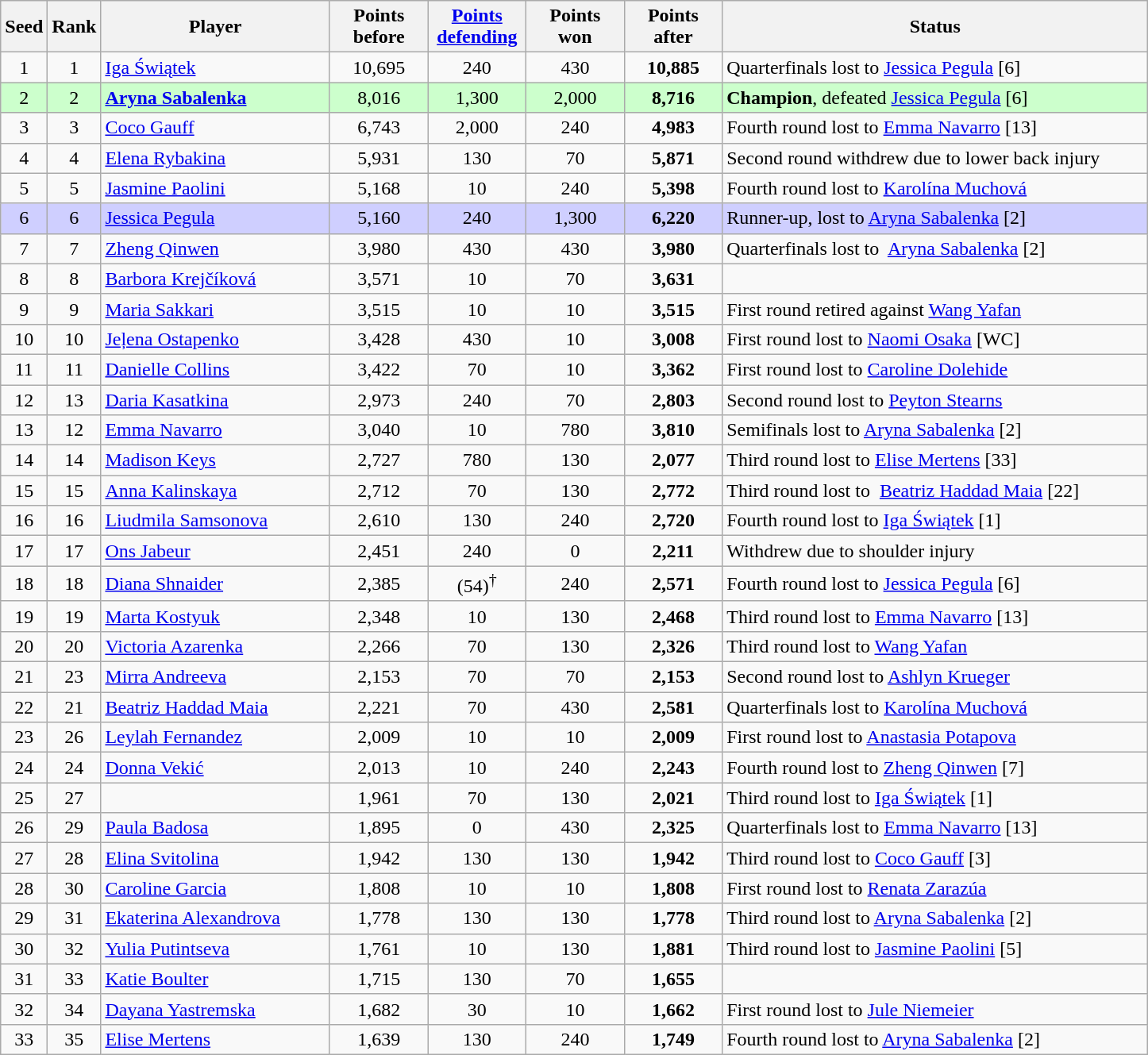<table class="wikitable sortable">
<tr>
<th style="width:30px;">Seed</th>
<th style="width:30px;">Rank</th>
<th style="width:185px;">Player</th>
<th style="width:75px;">Points before</th>
<th data-sort-type=number style="width:75px;"><a href='#'>Points defending</a></th>
<th style="width:75px;">Points won</th>
<th style="width:75px;">Points after</th>
<th style="width:350px;">Status</th>
</tr>
<tr>
<td style="text-align:center;">1</td>
<td style="text-align:center;">1</td>
<td> <a href='#'>Iga Świątek</a></td>
<td style="text-align:center;">10,695</td>
<td style="text-align:center;">240</td>
<td style="text-align:center;">430</td>
<td style="text-align:center;"><strong>10,885</strong></td>
<td>Quarterfinals lost to  <a href='#'>Jessica Pegula</a> [6]</td>
</tr>
<tr bgcolor=#ccffcc>
<td style="text-align:center;">2</td>
<td style="text-align:center;">2</td>
<td> <strong><a href='#'>Aryna Sabalenka</a></strong></td>
<td style="text-align:center;">8,016</td>
<td style="text-align:center;">1,300</td>
<td style="text-align:center;">2,000</td>
<td style="text-align:center;"><strong>8,716</strong></td>
<td><strong>Champion</strong>, defeated  <a href='#'>Jessica Pegula</a> [6]</td>
</tr>
<tr>
<td style="text-align:center;">3</td>
<td style="text-align:center;">3</td>
<td> <a href='#'>Coco Gauff</a></td>
<td style="text-align:center;">6,743</td>
<td style="text-align:center;">2,000</td>
<td style="text-align:center;">240</td>
<td style="text-align:center;"><strong>4,983</strong></td>
<td>Fourth round lost to  <a href='#'>Emma Navarro</a> [13]</td>
</tr>
<tr>
<td style="text-align:center;">4</td>
<td style="text-align:center;">4</td>
<td> <a href='#'>Elena Rybakina</a></td>
<td style="text-align:center;">5,931</td>
<td style="text-align:center;">130</td>
<td style="text-align:center;">70</td>
<td style="text-align:center;"><strong>5,871</strong></td>
<td>Second round withdrew due to lower back injury</td>
</tr>
<tr>
<td style="text-align:center;">5</td>
<td style="text-align:center;">5</td>
<td> <a href='#'>Jasmine Paolini</a></td>
<td style="text-align:center;">5,168</td>
<td style="text-align:center;">10</td>
<td style="text-align:center;">240</td>
<td style="text-align:center;"><strong>5,398</strong></td>
<td>Fourth round lost to  <a href='#'>Karolína Muchová</a></td>
</tr>
<tr bgcolor=#cfcfff>
<td style="text-align:center;">6</td>
<td style="text-align:center;">6</td>
<td> <a href='#'>Jessica Pegula</a></td>
<td style="text-align:center;">5,160</td>
<td style="text-align:center;">240</td>
<td style="text-align:center;">1,300</td>
<td style="text-align:center;"><strong>6,220</strong></td>
<td>Runner-up, lost to  <a href='#'>Aryna Sabalenka</a> [2]</td>
</tr>
<tr>
<td style="text-align:center;">7</td>
<td style="text-align:center;">7</td>
<td> <a href='#'>Zheng Qinwen</a></td>
<td style="text-align:center;">3,980</td>
<td style="text-align:center;">430</td>
<td style="text-align:center;">430</td>
<td style="text-align:center;"><strong>3,980</strong></td>
<td>Quarterfinals lost to  <a href='#'>Aryna Sabalenka</a> [2]</td>
</tr>
<tr>
<td style="text-align:center;">8</td>
<td style="text-align:center;">8</td>
<td> <a href='#'>Barbora Krejčíková</a></td>
<td style="text-align:center;">3,571</td>
<td style="text-align:center;">10</td>
<td style="text-align:center;">70</td>
<td style="text-align:center;"><strong>3,631</strong></td>
<td></td>
</tr>
<tr>
<td style="text-align:center;">9</td>
<td style="text-align:center;">9</td>
<td> <a href='#'>Maria Sakkari</a></td>
<td style="text-align:center;">3,515</td>
<td style="text-align:center;">10</td>
<td style="text-align:center;">10</td>
<td style="text-align:center;"><strong>3,515</strong></td>
<td>First round retired against  <a href='#'>Wang Yafan</a></td>
</tr>
<tr>
<td style="text-align:center;">10</td>
<td style="text-align:center;">10</td>
<td> <a href='#'>Jeļena Ostapenko</a></td>
<td style="text-align:center;">3,428</td>
<td style="text-align:center;">430</td>
<td style="text-align:center;">10</td>
<td style="text-align:center;"><strong>3,008</strong></td>
<td>First round lost to  <a href='#'>Naomi Osaka</a> [WC]</td>
</tr>
<tr>
<td style="text-align:center;">11</td>
<td style="text-align:center;">11</td>
<td> <a href='#'>Danielle Collins</a></td>
<td style="text-align:center;">3,422</td>
<td style="text-align:center;">70</td>
<td style="text-align:center;">10</td>
<td style="text-align:center;"><strong>3,362</strong></td>
<td>First round lost to  <a href='#'>Caroline Dolehide</a></td>
</tr>
<tr>
<td style="text-align:center;">12</td>
<td style="text-align:center;">13</td>
<td> <a href='#'>Daria Kasatkina</a></td>
<td style="text-align:center;">2,973</td>
<td style="text-align:center;">240</td>
<td style="text-align:center;">70</td>
<td style="text-align:center;"><strong>2,803</strong></td>
<td>Second round lost to  <a href='#'>Peyton Stearns</a></td>
</tr>
<tr>
<td style="text-align:center;">13</td>
<td style="text-align:center;">12</td>
<td> <a href='#'>Emma Navarro</a></td>
<td style="text-align:center;">3,040</td>
<td style="text-align:center;">10</td>
<td style="text-align:center;">780</td>
<td style="text-align:center;"><strong>3,810</strong></td>
<td>Semifinals lost to  <a href='#'>Aryna Sabalenka</a> [2]</td>
</tr>
<tr>
<td style="text-align:center;">14</td>
<td style="text-align:center;">14</td>
<td> <a href='#'>Madison Keys</a></td>
<td style="text-align:center;">2,727</td>
<td style="text-align:center;">780</td>
<td style="text-align:center;">130</td>
<td style="text-align:center;"><strong>2,077</strong></td>
<td>Third round lost to  <a href='#'>Elise Mertens</a> [33]</td>
</tr>
<tr>
<td style="text-align:center;">15</td>
<td style="text-align:center;">15</td>
<td> <a href='#'>Anna Kalinskaya</a></td>
<td style="text-align:center;">2,712</td>
<td style="text-align:center;">70</td>
<td style="text-align:center;">130</td>
<td style="text-align:center;"><strong>2,772</strong></td>
<td>Third round lost to  <a href='#'>Beatriz Haddad Maia</a> [22]</td>
</tr>
<tr>
<td style="text-align:center;">16</td>
<td style="text-align:center;">16</td>
<td> <a href='#'>Liudmila Samsonova</a></td>
<td style="text-align:center;">2,610</td>
<td style="text-align:center;">130</td>
<td style="text-align:center;">240</td>
<td style="text-align:center;"><strong>2,720</strong></td>
<td>Fourth round lost to  <a href='#'>Iga Świątek</a> [1]</td>
</tr>
<tr>
<td style="text-align:center;">17</td>
<td style="text-align:center;">17</td>
<td> <a href='#'>Ons Jabeur</a></td>
<td style="text-align:center;">2,451</td>
<td style="text-align:center;">240</td>
<td style="text-align:center;">0</td>
<td style="text-align:center;"><strong>2,211</strong></td>
<td>Withdrew due to shoulder injury</td>
</tr>
<tr>
<td style="text-align:center;">18</td>
<td style="text-align:center;">18</td>
<td> <a href='#'>Diana Shnaider</a></td>
<td style="text-align:center;">2,385</td>
<td style="text-align:center;">(54)<sup>†</sup></td>
<td style="text-align:center;">240</td>
<td style="text-align:center;"><strong>2,571</strong></td>
<td>Fourth round lost to  <a href='#'>Jessica Pegula</a> [6]</td>
</tr>
<tr>
<td style="text-align:center;">19</td>
<td style="text-align:center;">19</td>
<td> <a href='#'>Marta Kostyuk</a></td>
<td style="text-align:center;">2,348</td>
<td style="text-align:center;">10</td>
<td style="text-align:center;">130</td>
<td style="text-align:center;"><strong>2,468</strong></td>
<td>Third round lost to  <a href='#'>Emma Navarro</a> [13]</td>
</tr>
<tr>
<td style="text-align:center;">20</td>
<td style="text-align:center;">20</td>
<td> <a href='#'>Victoria Azarenka</a></td>
<td style="text-align:center;">2,266</td>
<td style="text-align:center;">70</td>
<td style="text-align:center;">130</td>
<td style="text-align:center;"><strong>2,326</strong></td>
<td>Third round lost to  <a href='#'>Wang Yafan</a></td>
</tr>
<tr>
<td style="text-align:center;">21</td>
<td style="text-align:center;">23</td>
<td> <a href='#'>Mirra Andreeva</a></td>
<td style="text-align:center;">2,153</td>
<td style="text-align:center;">70</td>
<td style="text-align:center;">70</td>
<td style="text-align:center;"><strong>2,153</strong></td>
<td>Second round lost to  <a href='#'>Ashlyn Krueger</a></td>
</tr>
<tr>
<td style="text-align:center;">22</td>
<td style="text-align:center;">21</td>
<td> <a href='#'>Beatriz Haddad Maia</a></td>
<td style="text-align:center;">2,221</td>
<td style="text-align:center;">70</td>
<td style="text-align:center;">430</td>
<td style="text-align:center;"><strong>2,581</strong></td>
<td>Quarterfinals lost to  <a href='#'>Karolína Muchová</a></td>
</tr>
<tr>
<td style="text-align:center;">23</td>
<td style="text-align:center;">26</td>
<td> <a href='#'>Leylah Fernandez</a></td>
<td style="text-align:center;">2,009</td>
<td style="text-align:center;">10</td>
<td style="text-align:center;">10</td>
<td style="text-align:center;"><strong>2,009</strong></td>
<td>First round lost to  <a href='#'>Anastasia Potapova</a></td>
</tr>
<tr>
<td style="text-align:center;">24</td>
<td style="text-align:center;">24</td>
<td> <a href='#'>Donna Vekić</a></td>
<td style="text-align:center;">2,013</td>
<td style="text-align:center;">10</td>
<td style="text-align:center;">240</td>
<td style="text-align:center;"><strong>2,243</strong></td>
<td>Fourth round lost to  <a href='#'>Zheng Qinwen</a> [7]</td>
</tr>
<tr>
<td style="text-align:center;">25</td>
<td style="text-align:center;">27</td>
<td></td>
<td style="text-align:center;">1,961</td>
<td style="text-align:center;">70</td>
<td style="text-align:center;">130</td>
<td style="text-align:center;"><strong>2,021</strong></td>
<td>Third round lost to  <a href='#'>Iga Świątek</a> [1]</td>
</tr>
<tr>
<td style="text-align:center;">26</td>
<td style="text-align:center;">29</td>
<td> <a href='#'>Paula Badosa</a></td>
<td style="text-align:center;">1,895</td>
<td style="text-align:center;">0</td>
<td style="text-align:center;">430</td>
<td style="text-align:center;"><strong>2,325</strong></td>
<td>Quarterfinals lost to  <a href='#'>Emma Navarro</a> [13]</td>
</tr>
<tr>
<td style="text-align:center;">27</td>
<td style="text-align:center;">28</td>
<td> <a href='#'>Elina Svitolina</a></td>
<td style="text-align:center;">1,942</td>
<td style="text-align:center;">130</td>
<td style="text-align:center;">130</td>
<td style="text-align:center;"><strong>1,942</strong></td>
<td>Third round lost to  <a href='#'>Coco Gauff</a> [3]</td>
</tr>
<tr>
<td style="text-align:center;">28</td>
<td style="text-align:center;">30</td>
<td> <a href='#'>Caroline Garcia</a></td>
<td style="text-align:center;">1,808</td>
<td style="text-align:center;">10</td>
<td style="text-align:center;">10</td>
<td style="text-align:center;"><strong>1,808</strong></td>
<td>First round lost to  <a href='#'>Renata Zarazúa</a></td>
</tr>
<tr>
<td style="text-align:center;">29</td>
<td style="text-align:center;">31</td>
<td> <a href='#'>Ekaterina Alexandrova</a></td>
<td style="text-align:center;">1,778</td>
<td style="text-align:center;">130</td>
<td style="text-align:center;">130</td>
<td style="text-align:center;"><strong>1,778</strong></td>
<td>Third round lost to  <a href='#'>Aryna Sabalenka</a> [2]</td>
</tr>
<tr>
<td style="text-align:center;">30</td>
<td style="text-align:center;">32</td>
<td> <a href='#'>Yulia Putintseva</a></td>
<td style="text-align:center;">1,761</td>
<td style="text-align:center;">10</td>
<td style="text-align:center;">130</td>
<td style="text-align:center;"><strong>1,881</strong></td>
<td>Third round lost to  <a href='#'>Jasmine Paolini</a> [5]</td>
</tr>
<tr>
<td style="text-align:center;">31</td>
<td style="text-align:center;">33</td>
<td> <a href='#'>Katie Boulter</a></td>
<td style="text-align:center;">1,715</td>
<td style="text-align:center;">130</td>
<td style="text-align:center;">70</td>
<td style="text-align:center;"><strong>1,655</strong></td>
<td></td>
</tr>
<tr>
<td style="text-align:center;">32</td>
<td style="text-align:center;">34</td>
<td> <a href='#'>Dayana Yastremska</a></td>
<td style="text-align:center;">1,682</td>
<td style="text-align:center;">30</td>
<td style="text-align:center;">10</td>
<td style="text-align:center;"><strong>1,662</strong></td>
<td>First round lost to  <a href='#'>Jule Niemeier</a></td>
</tr>
<tr>
<td style="text-align:center;">33</td>
<td style="text-align:center;">35</td>
<td> <a href='#'>Elise Mertens</a></td>
<td style="text-align:center;">1,639</td>
<td style="text-align:center;">130</td>
<td style="text-align:center;">240</td>
<td style="text-align:center;"><strong>1,749</strong></td>
<td>Fourth round lost to  <a href='#'>Aryna Sabalenka</a> [2]</td>
</tr>
</table>
